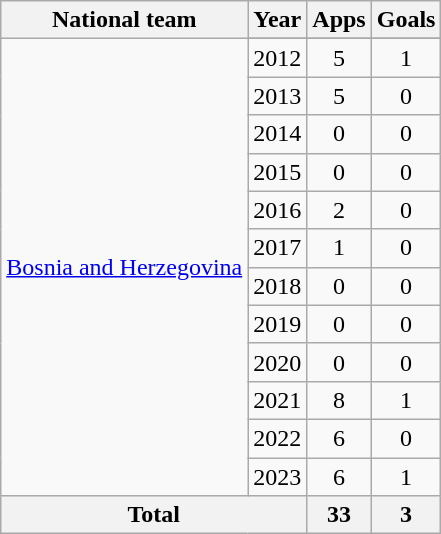<table class="wikitable" style="text-align:center">
<tr>
<th>National team</th>
<th>Year</th>
<th>Apps</th>
<th>Goals</th>
</tr>
<tr>
<td rowspan=13><a href='#'>Bosnia and Herzegovina</a></td>
</tr>
<tr>
<td>2012</td>
<td>5</td>
<td>1</td>
</tr>
<tr>
<td>2013</td>
<td>5</td>
<td>0</td>
</tr>
<tr>
<td>2014</td>
<td>0</td>
<td>0</td>
</tr>
<tr>
<td>2015</td>
<td>0</td>
<td>0</td>
</tr>
<tr>
<td>2016</td>
<td>2</td>
<td>0</td>
</tr>
<tr>
<td>2017</td>
<td>1</td>
<td>0</td>
</tr>
<tr>
<td>2018</td>
<td>0</td>
<td>0</td>
</tr>
<tr>
<td>2019</td>
<td>0</td>
<td>0</td>
</tr>
<tr>
<td>2020</td>
<td>0</td>
<td>0</td>
</tr>
<tr>
<td>2021</td>
<td>8</td>
<td>1</td>
</tr>
<tr>
<td>2022</td>
<td>6</td>
<td>0</td>
</tr>
<tr>
<td>2023</td>
<td>6</td>
<td>1</td>
</tr>
<tr>
<th colspan=2>Total</th>
<th>33</th>
<th>3</th>
</tr>
</table>
